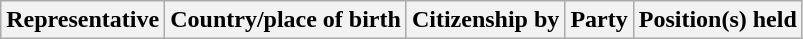<table class="wikitable sortable">
<tr>
<th>Representative</th>
<th>Country/place of birth</th>
<th>Citizenship by</th>
<th>Party</th>
<th>Position(s) held</th>
</tr>
</table>
